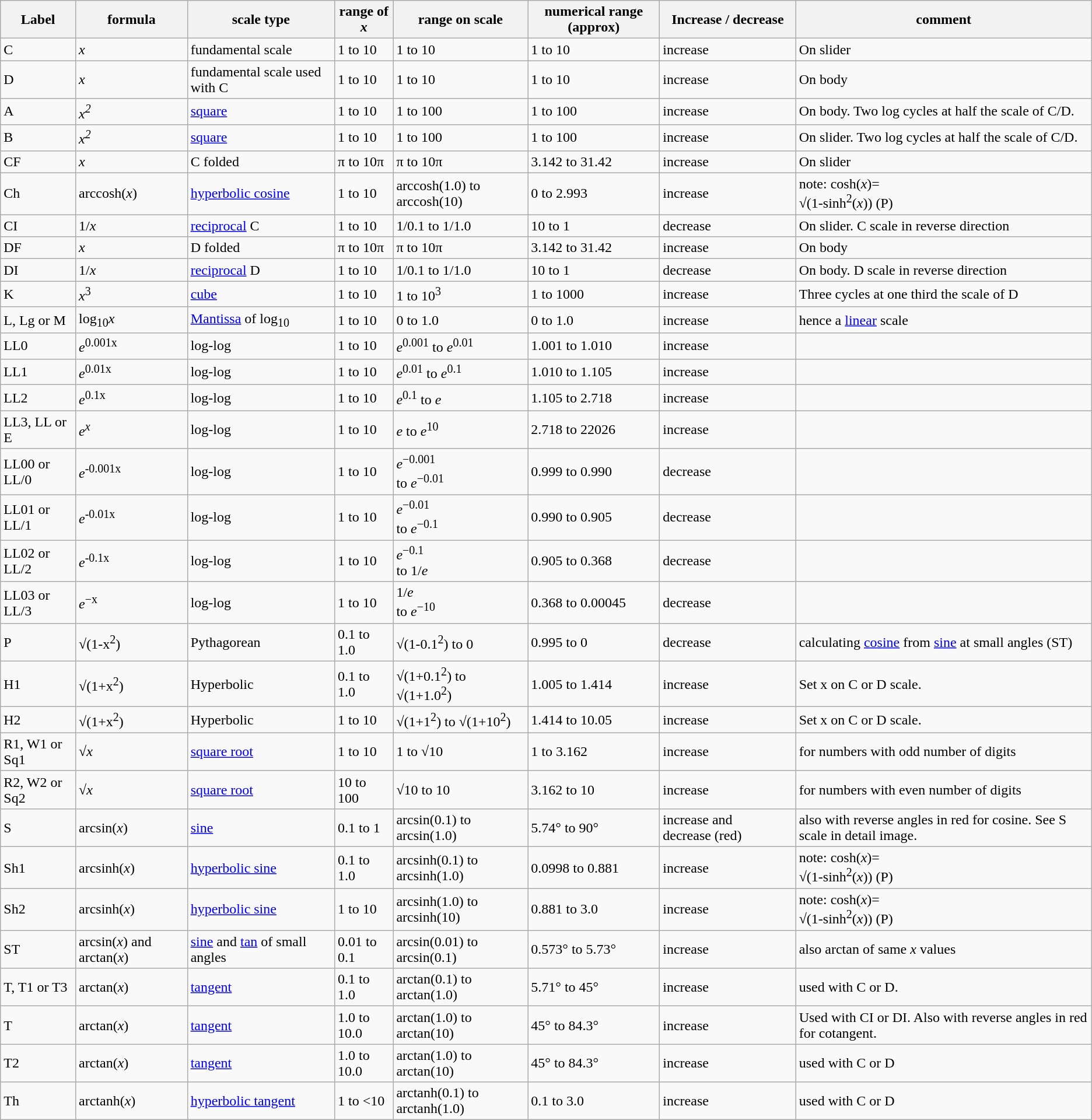<table class="wikitable sortable">
<tr>
<th>Label</th>
<th>formula</th>
<th class="unsortable">scale type</th>
<th class="unsortable">range of <em>x</em></th>
<th class="unsortable">range on scale</th>
<th data-sort-type="number">numerical range (approx)</th>
<th>Increase / decrease</th>
<th class="unsortable">comment</th>
</tr>
<tr>
<td>C</td>
<td><em>x</em></td>
<td>fundamental scale</td>
<td>1 to 10</td>
<td>1 to 10</td>
<td data-sort-value="1000.2">1 to 10</td>
<td>increase</td>
<td>On slider</td>
</tr>
<tr>
<td>D</td>
<td><em>x</em></td>
<td>fundamental scale used with C</td>
<td>1 to 10</td>
<td>1 to 10</td>
<td data-sort-value="1000.2">1 to 10</td>
<td>increase</td>
<td>On body</td>
</tr>
<tr>
<td>A</td>
<td><em>x<sup>2</sup></em></td>
<td><a href='#'>square</a></td>
<td>1 to 10</td>
<td>1 to 100</td>
<td data-sort-value="1000.3">1 to 100</td>
<td>increase</td>
<td>On body. Two log cycles at half the scale of C/D.</td>
</tr>
<tr>
<td>B</td>
<td><em>x<sup>2</sup></em></td>
<td><a href='#'>square</a></td>
<td>1 to 10</td>
<td>1 to 100</td>
<td data-sort-value="1000.3">1 to 100</td>
<td>increase</td>
<td>On slider. Two log cycles at half the scale of C/D.</td>
</tr>
<tr>
<td>CF</td>
<td><em>x</em></td>
<td>C folded</td>
<td>π to 10π</td>
<td>π to 10π</td>
<td data-sort-value="3142">3.142 to 31.42</td>
<td>increase</td>
<td>On slider</td>
</tr>
<tr>
<td>Ch</td>
<td>arccosh(<em>x</em>)</td>
<td><a href='#'>hyperbolic cosine</a></td>
<td>1 to 10</td>
<td>arccosh(1.0) to arccosh(10)</td>
<td data-sort-value="100">0 to 2.993</td>
<td>increase</td>
<td>note: cosh(<em>x</em>)=<br>√(1-sinh<sup>2</sup>(<em>x</em>)) (P)</td>
</tr>
<tr>
<td>CI</td>
<td>1/<em>x</em></td>
<td><a href='#'>reciprocal</a> C</td>
<td>1 to 10</td>
<td>1/0.1 to 1/1.0</td>
<td data-sort-value="10000">10 to 1</td>
<td>decrease</td>
<td>On slider. C scale in reverse direction</td>
</tr>
<tr>
<td>DF</td>
<td><em>x</em></td>
<td>D folded</td>
<td>π to 10π</td>
<td>π to 10π</td>
<td data-sort-value="3142">3.142 to 31.42</td>
<td>increase</td>
<td>On body</td>
</tr>
<tr>
<td>DI</td>
<td>1/<em>x</em></td>
<td><a href='#'>reciprocal</a> D</td>
<td>1 to 10</td>
<td>1/0.1 to 1/1.0</td>
<td data-sort-value="10000">10 to 1</td>
<td>decrease</td>
<td>On body. D scale in reverse direction</td>
</tr>
<tr>
<td>K</td>
<td><em>x</em><sup>3</sup></td>
<td><a href='#'>cube</a></td>
<td>1 to 10</td>
<td>1 to 10<sup>3</sup></td>
<td data-sort-value="1000.4">1 to 1000</td>
<td>increase</td>
<td>Three cycles at one third the scale of D</td>
</tr>
<tr>
<td>L, Lg or M</td>
<td>log<sub>10</sub><em>x</em></td>
<td><a href='#'>Mantissa</a> of log<sub>10</sub></td>
<td>1 to 10</td>
<td>0 to 1.0</td>
<td data-sort-value="0">0 to 1.0</td>
<td>increase</td>
<td>hence a <a href='#'>linear</a> scale</td>
</tr>
<tr>
<td>LL0</td>
<td><em>e</em><sup>0.001x</sup></td>
<td>log-log</td>
<td>1 to 10</td>
<td><em>e</em><sup>0.001</sup> to <em>e</em><sup>0.01</sup></td>
<td data-sort-value="1001">1.001 to 1.010</td>
<td>increase</td>
<td></td>
</tr>
<tr>
<td>LL1</td>
<td><em>e</em><sup>0.01x</sup></td>
<td>log-log</td>
<td>1 to 10</td>
<td><em>e</em><sup>0.01</sup> to <em>e</em><sup>0.1</sup></td>
<td data-sort-value="1010">1.010 to 1.105</td>
<td>increase</td>
<td></td>
</tr>
<tr>
<td>LL2</td>
<td><em>e</em><sup>0.1x</sup></td>
<td>log-log</td>
<td>1 to 10</td>
<td><em>e</em><sup>0.1</sup> to <em>e</em></td>
<td data-sort-value="1105">1.105 to 2.718</td>
<td>increase</td>
<td></td>
</tr>
<tr>
<td>LL3, LL or E</td>
<td><em>e</em><sup><em>x</em></sup></td>
<td>log-log</td>
<td>1 to 10</td>
<td><em>e</em> to <em>e</em><sup>10</sup></td>
<td data-sort-value="2718">2.718 to 22026</td>
<td>increase</td>
<td></td>
</tr>
<tr>
<td>LL00 or LL/0</td>
<td><em>e</em><sup>-0.001x</sup></td>
<td>log-log</td>
<td>1 to 10</td>
<td><em>e</em><sup>−0.001</sup><br>to <em>e</em><sup>−0.01</sup></td>
<td data-sort-value="999">0.999 to 0.990</td>
<td>decrease</td>
<td></td>
</tr>
<tr>
<td>LL01 or LL/1</td>
<td><em>e</em><sup>-0.01x</sup></td>
<td>log-log</td>
<td>1 to 10</td>
<td><em>e</em><sup>−0.01</sup><br>to <em>e</em><sup>−0.1</sup></td>
<td data-sort-value="990">0.990 to 0.905</td>
<td>decrease</td>
<td></td>
</tr>
<tr>
<td>LL02 or LL/2</td>
<td><em>e</em><sup>-0.1x</sup></td>
<td>log-log</td>
<td>1 to 10</td>
<td><em>e</em><sup>−0.1</sup><br>to 1/<em>e</em></td>
<td data-sort-value="905">0.905 to 0.368</td>
<td>decrease</td>
<td></td>
</tr>
<tr>
<td>LL03 or LL/3</td>
<td><em>e</em><sup>−x</sup></td>
<td>log-log</td>
<td>1 to 10</td>
<td>1/<em>e</em><br>to <em>e</em><sup>−10</sup></td>
<td data-sort-value="368">0.368 to 0.00045</td>
<td>decrease</td>
<td></td>
</tr>
<tr>
<td>P</td>
<td>√(1-x<sup>2</sup>)</td>
<td>Pythagorean</td>
<td>0.1 to 1.0</td>
<td>√(1-0.1<sup>2</sup>) to 0</td>
<td data-sort-value="995">0.995 to 0</td>
<td>decrease</td>
<td>calculating <a href='#'>cosine</a> from <a href='#'>sine</a> at small angles (ST)</td>
</tr>
<tr>
<td>H1</td>
<td>√(1+x<sup>2</sup>)</td>
<td>Hyperbolic</td>
<td>0.1 to 1.0</td>
<td>√(1+0.1<sup>2</sup>) to √(1+1.0<sup>2</sup>)</td>
<td data-sort-value="1005">1.005 to 1.414</td>
<td>increase</td>
<td>Set x on C or D scale.</td>
</tr>
<tr>
<td>H2</td>
<td>√(1+x<sup>2</sup>)</td>
<td>Hyperbolic</td>
<td>1 to 10</td>
<td>√(1+1<sup>2</sup>) to √(1+10<sup>2</sup>)</td>
<td data-sort-value="1414">1.414 to 10.05</td>
<td>increase</td>
<td>Set x on C or  D scale.</td>
</tr>
<tr>
<td>R1, W1 or Sq1</td>
<td>√<em>x</em></td>
<td><a href='#'>square root</a></td>
<td>1 to 10</td>
<td>1 to √10</td>
<td data-sort-value="1000.1">1 to 3.162</td>
<td>increase</td>
<td>for numbers with odd number of digits</td>
</tr>
<tr>
<td>R2, W2 or Sq2</td>
<td>√<em>x</em></td>
<td><a href='#'>square root</a></td>
<td>10 to 100</td>
<td>√10 to 10</td>
<td data-sort-value="3162">3.162 to 10</td>
<td>increase</td>
<td>for numbers with even number of digits</td>
</tr>
<tr>
<td>S</td>
<td>arcsin(<em>x</em>)</td>
<td><a href='#'>sine</a></td>
<td>0.1 to 1</td>
<td>arcsin(0.1) to arcsin(1.0)</td>
<td data-sort-value="100">5.74° to 90°</td>
<td>increase and decrease (red)</td>
<td>also with reverse angles in red for cosine. See S scale in detail image.</td>
</tr>
<tr>
<td>Sh1</td>
<td>arcsinh(<em>x</em>)</td>
<td><a href='#'>hyperbolic sine</a></td>
<td>0.1 to 1.0</td>
<td>arcsinh(0.1) to arcsinh(1.0)</td>
<td data-sort-value="100">0.0998 to 0.881</td>
<td>increase</td>
<td>note: cosh(<em>x</em>)=<br>√(1-sinh<sup>2</sup>(<em>x</em>)) (P)</td>
</tr>
<tr>
<td>Sh2</td>
<td>arcsinh(<em>x</em>)</td>
<td><a href='#'>hyperbolic sine</a></td>
<td>1 to 10</td>
<td>arcsinh(1.0) to arcsinh(10)</td>
<td data-sort-value="1000.2">0.881 to 3.0</td>
<td>increase</td>
<td>note: cosh(<em>x</em>)=<br>√(1-sinh<sup>2</sup>(<em>x</em>)) (P)</td>
</tr>
<tr>
<td>ST</td>
<td>arcsin(<em>x</em>) and arctan(<em>x</em>)</td>
<td><a href='#'>sine</a> and <a href='#'>tan</a> of small angles</td>
<td>0.01 to 0.1</td>
<td>arcsin(0.01) to arcsin(0.1)</td>
<td data-sort-value="10">0.573° to 5.73°</td>
<td>increase</td>
<td>also arctan of same <em>x</em> values</td>
</tr>
<tr>
<td>T, T1 or T3</td>
<td>arctan(<em>x</em>)</td>
<td><a href='#'>tangent</a></td>
<td>0.1 to 1.0</td>
<td>arctan(0.1) to arctan(1.0)</td>
<td data-sort-value="100">5.71° to 45°</td>
<td>increase</td>
<td>used with C or D.</td>
</tr>
<tr>
<td>T</td>
<td>arctan(<em>x</em>)</td>
<td><a href='#'>tangent</a></td>
<td>1.0 to 10.0</td>
<td>arctan(1.0) to arctan(10)</td>
<td data-sort-value="1000.2">45° to 84.3°</td>
<td>increase</td>
<td>Used with CI or DI. Also with reverse angles in red for cotangent.</td>
</tr>
<tr>
<td>T2</td>
<td>arctan(<em>x</em>)</td>
<td><a href='#'>tangent</a></td>
<td>1.0 to 10.0</td>
<td>arctan(1.0) to arctan(10)</td>
<td data-sort-value="1000.2">45° to 84.3°</td>
<td>increase</td>
<td>used with C or D</td>
</tr>
<tr>
<td>Th</td>
<td>arctanh(<em>x</em>)</td>
<td><a href='#'>hyperbolic tangent</a></td>
<td>1 to <10</td>
<td>arctanh(0.1) to arctanh(1.0)</td>
<td data-sort-value="100">0.1 to 3.0</td>
<td>increase</td>
<td>used with C or D</td>
</tr>
</table>
